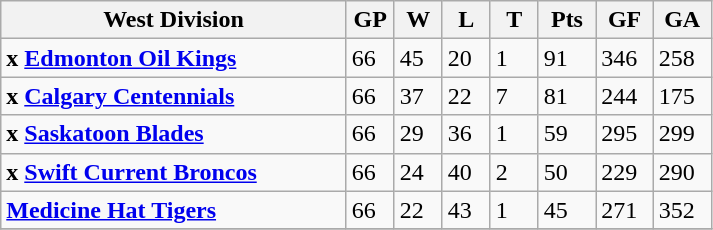<table class="wikitable">
<tr>
<th width="45%">West Division</th>
<th width="6.25%">GP</th>
<th width="6.25%">W</th>
<th width="6.25%">L</th>
<th width="6.25%">T</th>
<th width="7.5%">Pts</th>
<th width="7.5%">GF</th>
<th width="7.5%">GA</th>
</tr>
<tr>
<td><strong>x <a href='#'>Edmonton Oil Kings</a></strong></td>
<td>66</td>
<td>45</td>
<td>20</td>
<td>1</td>
<td>91</td>
<td>346</td>
<td>258</td>
</tr>
<tr>
<td><strong>x <a href='#'>Calgary Centennials</a></strong></td>
<td>66</td>
<td>37</td>
<td>22</td>
<td>7</td>
<td>81</td>
<td>244</td>
<td>175</td>
</tr>
<tr>
<td><strong>x <a href='#'>Saskatoon Blades</a></strong></td>
<td>66</td>
<td>29</td>
<td>36</td>
<td>1</td>
<td>59</td>
<td>295</td>
<td>299</td>
</tr>
<tr>
<td><strong>x <a href='#'>Swift Current Broncos</a></strong></td>
<td>66</td>
<td>24</td>
<td>40</td>
<td>2</td>
<td>50</td>
<td>229</td>
<td>290</td>
</tr>
<tr>
<td><strong><a href='#'>Medicine Hat Tigers</a></strong></td>
<td>66</td>
<td>22</td>
<td>43</td>
<td>1</td>
<td>45</td>
<td>271</td>
<td>352</td>
</tr>
<tr>
</tr>
</table>
